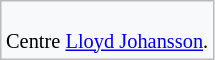<table style="float:left; margin:0.1em 0.5em 1.5em 0; border:1px solid #bbb; background-color:#f8f9fa;">
<tr style="font-size:85%; padding:5px 1px;">
<td style="vertical-align: top;"><br>Centre <a href='#'>Lloyd Johansson</a>.</td>
</tr>
</table>
